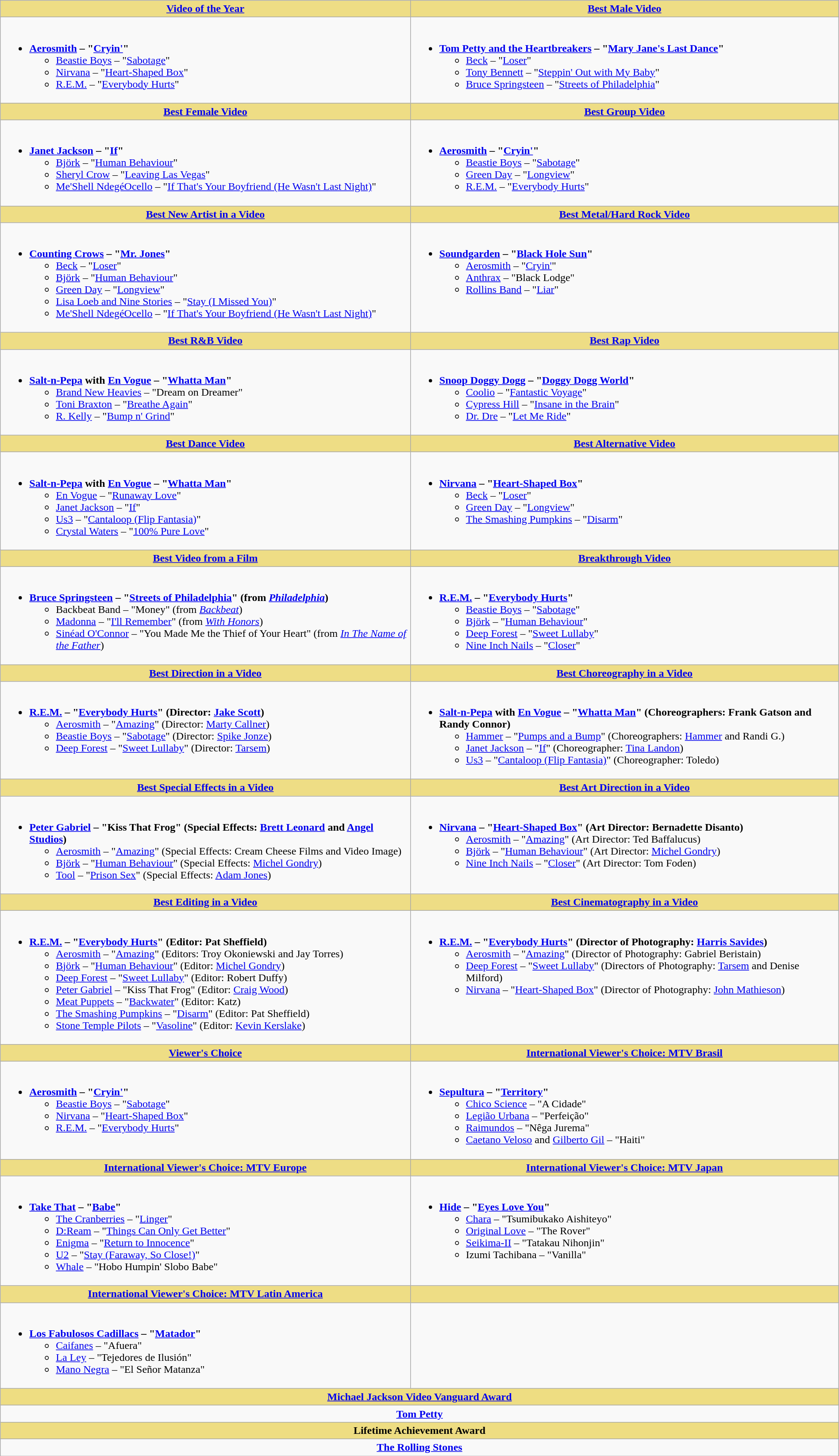<table class="wikitable" style="width:100%">
<tr>
<th style="background:#EEDD85; width=50%"><a href='#'>Video of the Year</a></th>
<th style="background:#EEDD85; width=50%"><a href='#'>Best Male Video</a></th>
</tr>
<tr>
<td valign="top"><br><ul><li><strong><a href='#'>Aerosmith</a> – "<a href='#'>Cryin'</a>"</strong><ul><li><a href='#'>Beastie Boys</a> – "<a href='#'>Sabotage</a>"</li><li><a href='#'>Nirvana</a> – "<a href='#'>Heart-Shaped Box</a>"</li><li><a href='#'>R.E.M.</a> – "<a href='#'>Everybody Hurts</a>"</li></ul></li></ul></td>
<td valign="top"><br><ul><li><strong><a href='#'>Tom Petty and the Heartbreakers</a> – "<a href='#'>Mary Jane's Last Dance</a>"</strong><ul><li><a href='#'>Beck</a> – "<a href='#'>Loser</a>"</li><li><a href='#'>Tony Bennett</a> – "<a href='#'>Steppin' Out with My Baby</a>"</li><li><a href='#'>Bruce Springsteen</a> – "<a href='#'>Streets of Philadelphia</a>"</li></ul></li></ul></td>
</tr>
<tr>
<th style="background:#EEDD85; width=50%"><a href='#'>Best Female Video</a></th>
<th style="background:#EEDD85; width=50%"><a href='#'>Best Group Video</a></th>
</tr>
<tr>
<td valign="top"><br><ul><li><strong><a href='#'>Janet Jackson</a> – "<a href='#'>If</a>"</strong><ul><li><a href='#'>Björk</a> – "<a href='#'>Human Behaviour</a>"</li><li><a href='#'>Sheryl Crow</a> – "<a href='#'>Leaving Las Vegas</a>"</li><li><a href='#'>Me'Shell NdegéOcello</a> – "<a href='#'>If That's Your Boyfriend (He Wasn't Last Night)</a>"</li></ul></li></ul></td>
<td valign="top"><br><ul><li><strong><a href='#'>Aerosmith</a> – "<a href='#'>Cryin'</a>"</strong><ul><li><a href='#'>Beastie Boys</a> – "<a href='#'>Sabotage</a>"</li><li><a href='#'>Green Day</a> – "<a href='#'>Longview</a>"</li><li><a href='#'>R.E.M.</a> – "<a href='#'>Everybody Hurts</a>"</li></ul></li></ul></td>
</tr>
<tr>
<th style="background:#EEDD85; width=50%"><a href='#'>Best New Artist in a Video</a></th>
<th style="background:#EEDD85; width=50%"><a href='#'>Best Metal/Hard Rock Video</a></th>
</tr>
<tr>
<td valign="top"><br><ul><li><strong><a href='#'>Counting Crows</a> – "<a href='#'>Mr. Jones</a>"</strong><ul><li><a href='#'>Beck</a> – "<a href='#'>Loser</a>"</li><li><a href='#'>Björk</a> – "<a href='#'>Human Behaviour</a>"</li><li><a href='#'>Green Day</a> – "<a href='#'>Longview</a>"</li><li><a href='#'>Lisa Loeb and Nine Stories</a> – "<a href='#'>Stay (I Missed You)</a>"</li><li><a href='#'>Me'Shell NdegéOcello</a> – "<a href='#'>If That's Your Boyfriend (He Wasn't Last Night)</a>"</li></ul></li></ul></td>
<td valign="top"><br><ul><li><strong><a href='#'>Soundgarden</a> – "<a href='#'>Black Hole Sun</a>"</strong><ul><li><a href='#'>Aerosmith</a> – "<a href='#'>Cryin'</a>"</li><li><a href='#'>Anthrax</a> – "Black Lodge"</li><li><a href='#'>Rollins Band</a> – "<a href='#'>Liar</a>"</li></ul></li></ul></td>
</tr>
<tr>
<th style="background:#EEDD85; width=50%"><a href='#'>Best R&B Video</a></th>
<th style="background:#EEDD85; width=50%"><a href='#'>Best Rap Video</a></th>
</tr>
<tr>
<td valign="top"><br><ul><li><strong><a href='#'>Salt-n-Pepa</a> with <a href='#'>En Vogue</a> – "<a href='#'>Whatta Man</a>"</strong><ul><li><a href='#'>Brand New Heavies</a> – "Dream on Dreamer"</li><li><a href='#'>Toni Braxton</a> – "<a href='#'>Breathe Again</a>"</li><li><a href='#'>R. Kelly</a> – "<a href='#'>Bump n' Grind</a>"</li></ul></li></ul></td>
<td valign="top"><br><ul><li><strong><a href='#'>Snoop Doggy Dogg</a> – "<a href='#'>Doggy Dogg World</a>"</strong><ul><li><a href='#'>Coolio</a> – "<a href='#'>Fantastic Voyage</a>"</li><li><a href='#'>Cypress Hill</a> – "<a href='#'>Insane in the Brain</a>"</li><li><a href='#'>Dr. Dre</a> – "<a href='#'>Let Me Ride</a>"</li></ul></li></ul></td>
</tr>
<tr>
<th style="background:#EEDD85; width=50%"><a href='#'>Best Dance Video</a></th>
<th style="background:#EEDD85; width=50%"><a href='#'>Best Alternative Video</a></th>
</tr>
<tr>
<td valign="top"><br><ul><li><strong><a href='#'>Salt-n-Pepa</a> with <a href='#'>En Vogue</a> – "<a href='#'>Whatta Man</a>"</strong><ul><li><a href='#'>En Vogue</a> – "<a href='#'>Runaway Love</a>"</li><li><a href='#'>Janet Jackson</a> – "<a href='#'>If</a>"</li><li><a href='#'>Us3</a> – "<a href='#'>Cantaloop (Flip Fantasia)</a>"</li><li><a href='#'>Crystal Waters</a> – "<a href='#'>100% Pure Love</a>"</li></ul></li></ul></td>
<td valign="top"><br><ul><li><strong><a href='#'>Nirvana</a> – "<a href='#'>Heart-Shaped Box</a>"</strong><ul><li><a href='#'>Beck</a> – "<a href='#'>Loser</a>"</li><li><a href='#'>Green Day</a> – "<a href='#'>Longview</a>"</li><li><a href='#'>The Smashing Pumpkins</a> – "<a href='#'>Disarm</a>"</li></ul></li></ul></td>
</tr>
<tr>
<th style="background:#EEDD85; width=50%"><a href='#'>Best Video from a Film</a></th>
<th style="background:#EEDD85; width=50%"><a href='#'>Breakthrough Video</a></th>
</tr>
<tr>
<td valign="top"><br><ul><li><strong><a href='#'>Bruce Springsteen</a> – "<a href='#'>Streets of Philadelphia</a>" (from <em><a href='#'>Philadelphia</a></em>)</strong><ul><li>Backbeat Band – "Money" (from <em><a href='#'>Backbeat</a></em>)</li><li><a href='#'>Madonna</a> – "<a href='#'>I'll Remember</a>" (from <em><a href='#'>With Honors</a></em>)</li><li><a href='#'>Sinéad O'Connor</a> – "You Made Me the Thief of Your Heart" (from <em><a href='#'>In The Name of the Father</a></em>)</li></ul></li></ul></td>
<td valign="top"><br><ul><li><strong><a href='#'>R.E.M.</a> – "<a href='#'>Everybody Hurts</a>"</strong><ul><li><a href='#'>Beastie Boys</a> – "<a href='#'>Sabotage</a>"</li><li><a href='#'>Björk</a> – "<a href='#'>Human Behaviour</a>"</li><li><a href='#'>Deep Forest</a> – "<a href='#'>Sweet Lullaby</a>"</li><li><a href='#'>Nine Inch Nails</a> – "<a href='#'>Closer</a>"</li></ul></li></ul></td>
</tr>
<tr>
<th style="background:#EEDD85; width=50%"><a href='#'>Best Direction in a Video</a></th>
<th style="background:#EEDD85; width=50%"><a href='#'>Best Choreography in a Video</a></th>
</tr>
<tr>
<td valign="top"><br><ul><li><strong><a href='#'>R.E.M.</a> – "<a href='#'>Everybody Hurts</a>" (Director: <a href='#'>Jake Scott</a>)</strong><ul><li><a href='#'>Aerosmith</a> – "<a href='#'>Amazing</a>" (Director: <a href='#'>Marty Callner</a>)</li><li><a href='#'>Beastie Boys</a> – "<a href='#'>Sabotage</a>" (Director: <a href='#'>Spike Jonze</a>)</li><li><a href='#'>Deep Forest</a> – "<a href='#'>Sweet Lullaby</a>" (Director: <a href='#'>Tarsem</a>)</li></ul></li></ul></td>
<td valign="top"><br><ul><li><strong><a href='#'>Salt-n-Pepa</a> with <a href='#'>En Vogue</a> – "<a href='#'>Whatta Man</a>" (Choreographers: Frank Gatson and Randy Connor)</strong><ul><li><a href='#'>Hammer</a> – "<a href='#'>Pumps and a Bump</a>" (Choreographers: <a href='#'>Hammer</a> and Randi G.)</li><li><a href='#'>Janet Jackson</a> – "<a href='#'>If</a>" (Choreographer: <a href='#'>Tina Landon</a>)</li><li><a href='#'>Us3</a> – "<a href='#'>Cantaloop (Flip Fantasia)</a>" (Choreographer: Toledo)</li></ul></li></ul></td>
</tr>
<tr>
<th style="background:#EEDD85; width=50%"><a href='#'>Best Special Effects in a Video</a></th>
<th style="background:#EEDD85; width=50%"><a href='#'>Best Art Direction in a Video</a></th>
</tr>
<tr>
<td valign="top"><br><ul><li><strong><a href='#'>Peter Gabriel</a> – "Kiss That Frog" (Special Effects: <a href='#'>Brett Leonard</a> and <a href='#'>Angel Studios</a>)</strong><ul><li><a href='#'>Aerosmith</a> – "<a href='#'>Amazing</a>" (Special Effects: Cream Cheese Films and Video Image)</li><li><a href='#'>Björk</a> – "<a href='#'>Human Behaviour</a>" (Special Effects: <a href='#'>Michel Gondry</a>)</li><li><a href='#'>Tool</a> – "<a href='#'>Prison Sex</a>" (Special Effects: <a href='#'>Adam Jones</a>)</li></ul></li></ul></td>
<td valign="top"><br><ul><li><strong><a href='#'>Nirvana</a> – "<a href='#'>Heart-Shaped Box</a>" (Art Director: Bernadette Disanto)</strong><ul><li><a href='#'>Aerosmith</a> – "<a href='#'>Amazing</a>" (Art Director: Ted Baffalucus)</li><li><a href='#'>Björk</a> – "<a href='#'>Human Behaviour</a>" (Art Director: <a href='#'>Michel Gondry</a>)</li><li><a href='#'>Nine Inch Nails</a> – "<a href='#'>Closer</a>" (Art Director: Tom Foden)</li></ul></li></ul></td>
</tr>
<tr>
<th style="background:#EEDD85; width=50%"><a href='#'>Best Editing in a Video</a></th>
<th style="background:#EEDD85; width=50%"><a href='#'>Best Cinematography in a Video</a></th>
</tr>
<tr>
<td valign="top"><br><ul><li><strong><a href='#'>R.E.M.</a> – "<a href='#'>Everybody Hurts</a>" (Editor: Pat Sheffield)</strong><ul><li><a href='#'>Aerosmith</a> – "<a href='#'>Amazing</a>" (Editors: Troy Okoniewski and Jay Torres)</li><li><a href='#'>Björk</a> – "<a href='#'>Human Behaviour</a>" (Editor: <a href='#'>Michel Gondry</a>)</li><li><a href='#'>Deep Forest</a> – "<a href='#'>Sweet Lullaby</a>" (Editor: Robert Duffy)</li><li><a href='#'>Peter Gabriel</a> – "Kiss That Frog" (Editor: <a href='#'>Craig Wood</a>)</li><li><a href='#'>Meat Puppets</a> – "<a href='#'>Backwater</a>" (Editor: Katz)</li><li><a href='#'>The Smashing Pumpkins</a> – "<a href='#'>Disarm</a>" (Editor: Pat Sheffield)</li><li><a href='#'>Stone Temple Pilots</a> – "<a href='#'>Vasoline</a>" (Editor: <a href='#'>Kevin Kerslake</a>)</li></ul></li></ul></td>
<td valign="top"><br><ul><li><strong><a href='#'>R.E.M.</a> – "<a href='#'>Everybody Hurts</a>" (Director of Photography: <a href='#'>Harris Savides</a>)</strong><ul><li><a href='#'>Aerosmith</a> – "<a href='#'>Amazing</a>" (Director of Photography: Gabriel Beristain)</li><li><a href='#'>Deep Forest</a> – "<a href='#'>Sweet Lullaby</a>" (Directors of Photography: <a href='#'>Tarsem</a> and Denise Milford)</li><li><a href='#'>Nirvana</a> – "<a href='#'>Heart-Shaped Box</a>" (Director of Photography: <a href='#'>John Mathieson</a>)</li></ul></li></ul></td>
</tr>
<tr>
<th style="background:#EEDD85; width=50%"><a href='#'>Viewer's Choice</a></th>
<th style="background:#EEDD85; width=50%"><a href='#'>International Viewer's Choice: MTV Brasil</a></th>
</tr>
<tr>
<td valign="top"><br><ul><li><strong><a href='#'>Aerosmith</a> – "<a href='#'>Cryin'</a>"</strong><ul><li><a href='#'>Beastie Boys</a> – "<a href='#'>Sabotage</a>"</li><li><a href='#'>Nirvana</a> – "<a href='#'>Heart-Shaped Box</a>"</li><li><a href='#'>R.E.M.</a> – "<a href='#'>Everybody Hurts</a>"</li></ul></li></ul></td>
<td valign="top"><br><ul><li><strong><a href='#'>Sepultura</a> – "<a href='#'>Territory</a>"</strong><ul><li><a href='#'>Chico Science</a> – "A Cidade"</li><li><a href='#'>Legião Urbana</a> – "Perfeição"</li><li><a href='#'>Raimundos</a> – "Nêga Jurema"</li><li><a href='#'>Caetano Veloso</a> and <a href='#'>Gilberto Gil</a> – "Haiti"</li></ul></li></ul></td>
</tr>
<tr>
<th style="background:#EEDD85; width=50%"><a href='#'>International Viewer's Choice: MTV Europe</a></th>
<th style="background:#EEDD85; width=50%"><a href='#'>International Viewer's Choice: MTV Japan</a></th>
</tr>
<tr>
<td valign="top"><br><ul><li><strong><a href='#'>Take That</a> – "<a href='#'>Babe</a>"</strong><ul><li><a href='#'>The Cranberries</a> – "<a href='#'>Linger</a>"</li><li><a href='#'>D:Ream</a> – "<a href='#'>Things Can Only Get Better</a>"</li><li><a href='#'>Enigma</a> – "<a href='#'>Return to Innocence</a>"</li><li><a href='#'>U2</a> – "<a href='#'>Stay (Faraway, So Close!)</a>"</li><li><a href='#'>Whale</a> – "Hobo Humpin' Slobo Babe"</li></ul></li></ul></td>
<td valign="top"><br><ul><li><strong><a href='#'>Hide</a> – "<a href='#'>Eyes Love You</a>"</strong><ul><li><a href='#'>Chara</a> – "Tsumibukako Aishiteyo"</li><li><a href='#'>Original Love</a> – "The Rover"</li><li><a href='#'>Seikima-II</a> – "Tatakau Nihonjin"</li><li>Izumi Tachibana – "Vanilla"</li></ul></li></ul></td>
</tr>
<tr>
<th style="background:#EEDD85; width=50%"><a href='#'>International Viewer's Choice: MTV Latin America</a></th>
<th style="background:#EEDD85; width=50%"></th>
</tr>
<tr>
<td valign="top"><br><ul><li><strong><a href='#'>Los Fabulosos Cadillacs</a> – "<a href='#'>Matador</a>"</strong><ul><li><a href='#'>Caifanes</a> – "Afuera"</li><li><a href='#'>La Ley</a> – "Tejedores de Ilusión"</li><li><a href='#'>Mano Negra</a> – "El Señor Matanza"</li></ul></li></ul></td>
</tr>
<tr>
<th style="background:#EEDD82; width=50%" colspan="2"><a href='#'>Michael Jackson Video Vanguard Award</a></th>
</tr>
<tr>
<td colspan="2" style="text-align: center;"><strong><a href='#'>Tom Petty</a></strong></td>
</tr>
<tr>
<th style="background:#EEDD82; width=50%" colspan="2">Lifetime Achievement Award</th>
</tr>
<tr>
<td colspan="2" style="text-align: center;"><strong><a href='#'>The Rolling Stones</a></strong></td>
</tr>
</table>
